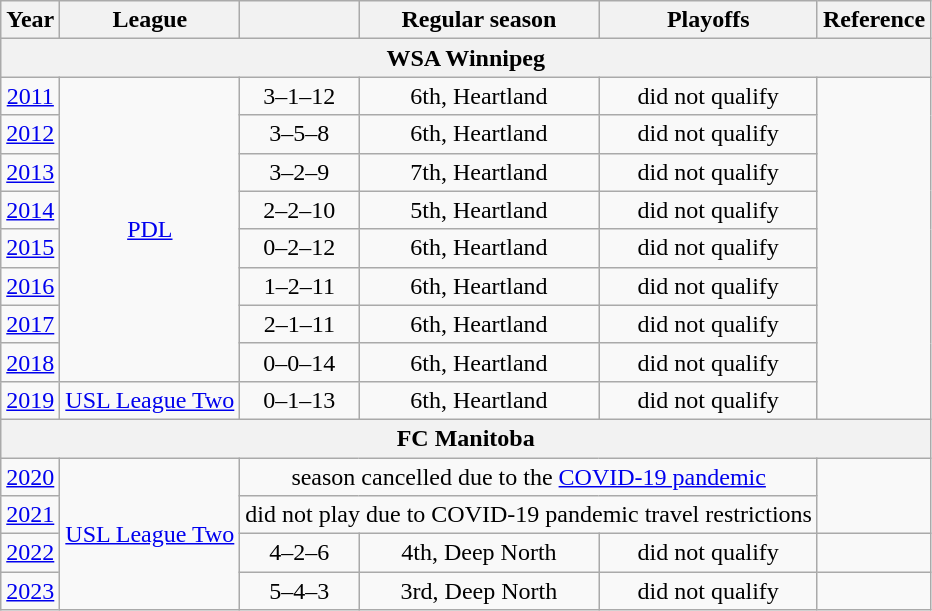<table class="wikitable" style="text-align:center">
<tr>
<th>Year</th>
<th>League</th>
<th></th>
<th>Regular season</th>
<th>Playoffs</th>
<th>Reference</th>
</tr>
<tr>
<th colspan="6" align=center><strong>WSA Winnipeg</strong></th>
</tr>
<tr>
<td><a href='#'>2011</a></td>
<td rowspan="8"><a href='#'>PDL</a></td>
<td>3–1–12</td>
<td>6th, Heartland</td>
<td>did not qualify</td>
<td rowspan="9"></td>
</tr>
<tr>
<td><a href='#'>2012</a></td>
<td>3–5–8</td>
<td>6th, Heartland</td>
<td>did not qualify</td>
</tr>
<tr>
<td><a href='#'>2013</a></td>
<td>3–2–9</td>
<td>7th, Heartland</td>
<td>did not qualify</td>
</tr>
<tr>
<td><a href='#'>2014</a></td>
<td>2–2–10</td>
<td>5th, Heartland</td>
<td>did not qualify</td>
</tr>
<tr>
<td><a href='#'>2015</a></td>
<td>0–2–12</td>
<td>6th, Heartland</td>
<td>did not qualify</td>
</tr>
<tr>
<td><a href='#'>2016</a></td>
<td>1–2–11</td>
<td>6th, Heartland</td>
<td>did not qualify</td>
</tr>
<tr>
<td><a href='#'>2017</a></td>
<td>2–1–11</td>
<td>6th, Heartland</td>
<td>did not qualify</td>
</tr>
<tr>
<td><a href='#'>2018</a></td>
<td>0–0–14</td>
<td>6th, Heartland</td>
<td>did not qualify</td>
</tr>
<tr>
<td><a href='#'>2019</a></td>
<td><a href='#'>USL League Two</a></td>
<td>0–1–13</td>
<td>6th, Heartland</td>
<td>did not qualify</td>
</tr>
<tr>
<th colspan="6" align=center><strong>FC Manitoba</strong></th>
</tr>
<tr>
<td><a href='#'>2020</a></td>
<td rowspan="4"><a href='#'>USL League Two</a></td>
<td colspan="3">season cancelled due to the <a href='#'>COVID-19 pandemic</a></td>
<td rowspan="2"></td>
</tr>
<tr>
<td><a href='#'>2021</a></td>
<td colspan="3">did not play due to COVID-19 pandemic travel restrictions</td>
</tr>
<tr>
<td><a href='#'>2022</a></td>
<td>4–2–6</td>
<td>4th, Deep North</td>
<td>did not qualify</td>
<td></td>
</tr>
<tr>
<td><a href='#'>2023</a></td>
<td>5–4–3</td>
<td>3rd, Deep North</td>
<td>did not qualify</td>
<td></td>
</tr>
</table>
